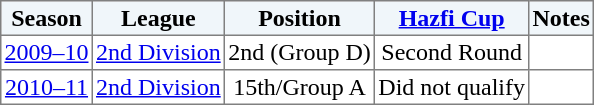<table border="1" cellpadding="2" style="border-collapse:collapse; text-align:center; font-size:normal;">
<tr style="background:#f0f6fa;">
<th>Season</th>
<th>League</th>
<th>Position</th>
<th><a href='#'>Hazfi Cup</a></th>
<th>Notes</th>
</tr>
<tr>
<td><a href='#'>2009–10</a></td>
<td><a href='#'>2nd Division</a></td>
<td>2nd (Group D)</td>
<td>Second Round</td>
<td></td>
</tr>
<tr>
<td><a href='#'>2010–11</a></td>
<td><a href='#'>2nd Division</a></td>
<td>15th/Group A</td>
<td>Did not qualify</td>
<td></td>
</tr>
</table>
